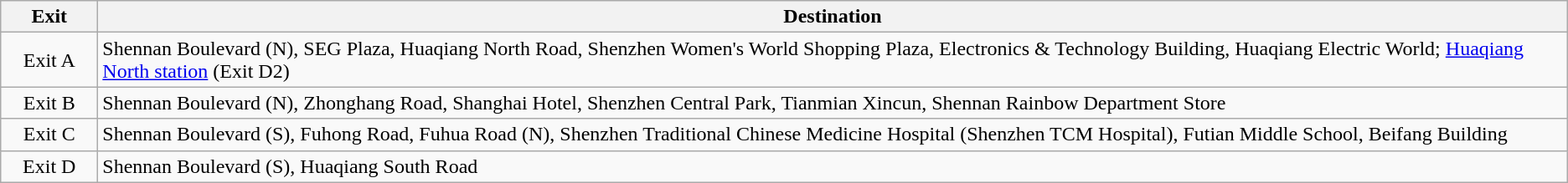<table class="wikitable">
<tr>
<th style="width:70px">Exit</th>
<th>Destination</th>
</tr>
<tr>
<td align="center">Exit A</td>
<td>Shennan Boulevard (N), SEG Plaza, Huaqiang North Road, Shenzhen Women's World Shopping Plaza, Electronics & Technology Building, Huaqiang Electric World; <a href='#'>Huaqiang North station</a> (Exit D2)</td>
</tr>
<tr>
<td align="center">Exit B</td>
<td>Shennan Boulevard (N), Zhonghang Road, Shanghai Hotel, Shenzhen Central Park, Tianmian Xincun, Shennan Rainbow Department Store</td>
</tr>
<tr>
<td align="center">Exit C</td>
<td>Shennan Boulevard (S), Fuhong Road, Fuhua Road (N), Shenzhen Traditional Chinese Medicine Hospital (Shenzhen TCM Hospital), Futian Middle School, Beifang Building</td>
</tr>
<tr>
<td align="center">Exit D</td>
<td>Shennan Boulevard (S), Huaqiang South Road</td>
</tr>
</table>
